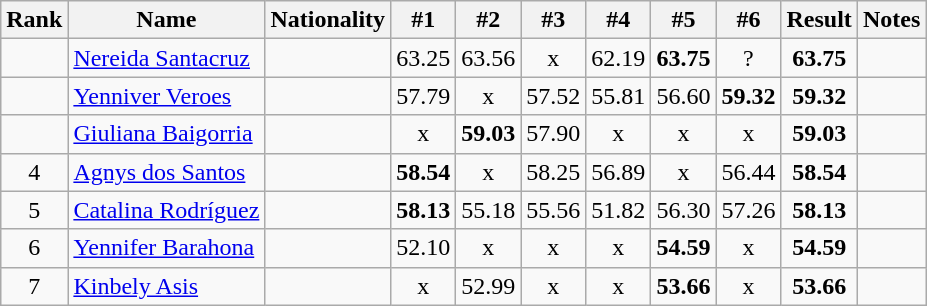<table class="wikitable sortable" style="text-align:center">
<tr>
<th>Rank</th>
<th>Name</th>
<th>Nationality</th>
<th>#1</th>
<th>#2</th>
<th>#3</th>
<th>#4</th>
<th>#5</th>
<th>#6</th>
<th>Result</th>
<th>Notes</th>
</tr>
<tr>
<td></td>
<td align=left><a href='#'>Nereida Santacruz</a></td>
<td align=left></td>
<td>63.25</td>
<td>63.56</td>
<td>x</td>
<td>62.19</td>
<td><strong>63.75</strong></td>
<td>?</td>
<td><strong>63.75</strong></td>
<td></td>
</tr>
<tr>
<td></td>
<td align=left><a href='#'>Yenniver Veroes</a></td>
<td align=left></td>
<td>57.79</td>
<td>x</td>
<td>57.52</td>
<td>55.81</td>
<td>56.60</td>
<td><strong>59.32</strong></td>
<td><strong>59.32</strong></td>
<td></td>
</tr>
<tr>
<td></td>
<td align=left><a href='#'>Giuliana Baigorria</a></td>
<td align=left></td>
<td>x</td>
<td><strong>59.03</strong></td>
<td>57.90</td>
<td>x</td>
<td>x</td>
<td>x</td>
<td><strong>59.03</strong></td>
<td></td>
</tr>
<tr>
<td>4</td>
<td align=left><a href='#'>Agnys dos Santos</a></td>
<td align=left></td>
<td><strong>58.54</strong></td>
<td>x</td>
<td>58.25</td>
<td>56.89</td>
<td>x</td>
<td>56.44</td>
<td><strong>58.54</strong></td>
<td></td>
</tr>
<tr>
<td>5</td>
<td align=left><a href='#'>Catalina Rodríguez</a></td>
<td align=left></td>
<td><strong>58.13</strong></td>
<td>55.18</td>
<td>55.56</td>
<td>51.82</td>
<td>56.30</td>
<td>57.26</td>
<td><strong>58.13</strong></td>
<td></td>
</tr>
<tr>
<td>6</td>
<td align=left><a href='#'>Yennifer Barahona</a></td>
<td align=left></td>
<td>52.10</td>
<td>x</td>
<td>x</td>
<td>x</td>
<td><strong>54.59</strong></td>
<td>x</td>
<td><strong>54.59</strong></td>
<td></td>
</tr>
<tr>
<td>7</td>
<td align=left><a href='#'>Kinbely Asis</a></td>
<td align=left></td>
<td>x</td>
<td>52.99</td>
<td>x</td>
<td>x</td>
<td><strong>53.66</strong></td>
<td>x</td>
<td><strong>53.66</strong></td>
<td></td>
</tr>
</table>
